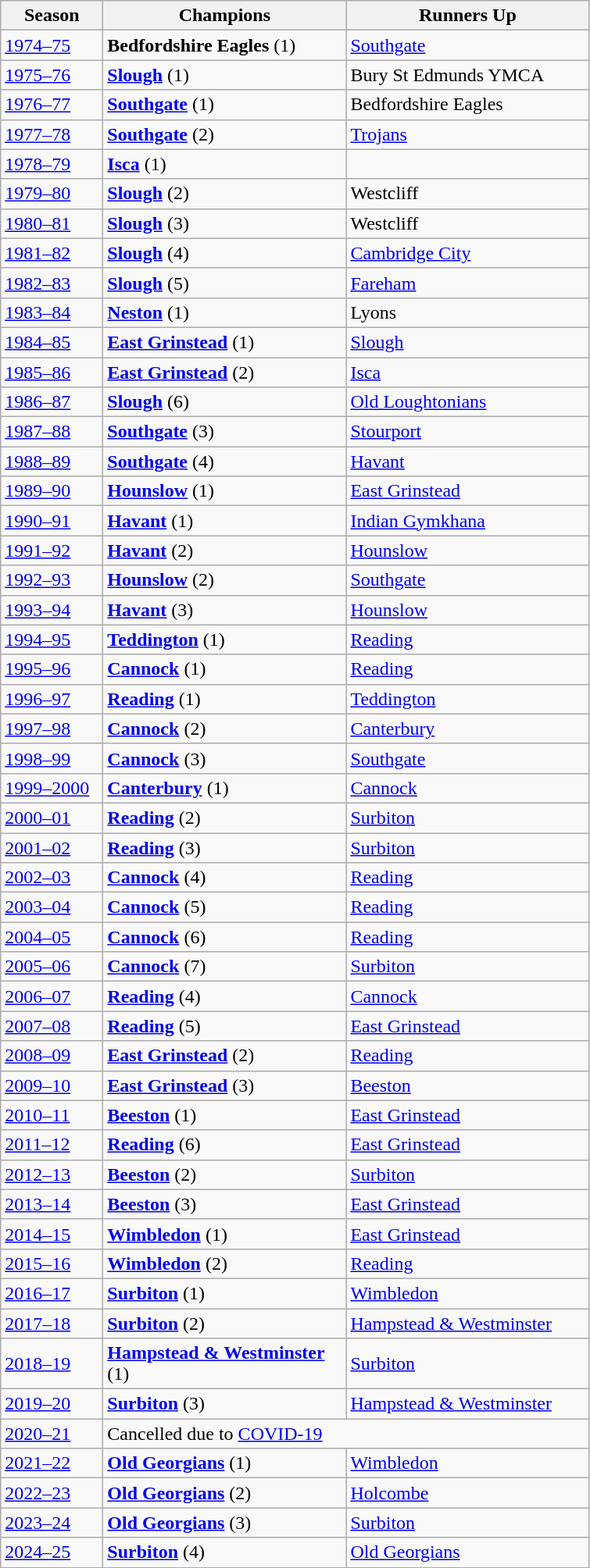<table class="wikitable sortable">
<tr>
<th width=80>Season</th>
<th width=200>Champions</th>
<th width=200>Runners Up</th>
</tr>
<tr>
<td><a href='#'>1974–75</a></td>
<td><strong>Bedfordshire Eagles</strong> (1)</td>
<td><a href='#'>Southgate</a></td>
</tr>
<tr>
<td><a href='#'>1975–76</a></td>
<td><strong><a href='#'>Slough</a></strong> (1)</td>
<td>Bury St Edmunds YMCA</td>
</tr>
<tr>
<td><a href='#'>1976–77</a></td>
<td><strong><a href='#'>Southgate</a></strong> (1)</td>
<td>Bedfordshire Eagles</td>
</tr>
<tr>
<td><a href='#'>1977–78</a></td>
<td><strong><a href='#'>Southgate</a></strong> (2)</td>
<td><a href='#'>Trojans</a></td>
</tr>
<tr>
<td><a href='#'>1978–79</a></td>
<td><strong><a href='#'>Isca</a></strong> (1)</td>
<td></td>
</tr>
<tr>
<td><a href='#'>1979–80</a></td>
<td><strong><a href='#'>Slough</a></strong> (2)</td>
<td>Westcliff</td>
</tr>
<tr>
<td><a href='#'>1980–81</a></td>
<td><strong><a href='#'>Slough</a></strong> (3)</td>
<td>Westcliff</td>
</tr>
<tr>
<td><a href='#'>1981–82</a></td>
<td><strong><a href='#'>Slough</a></strong> (4)</td>
<td><a href='#'>Cambridge City</a></td>
</tr>
<tr>
<td><a href='#'>1982–83</a></td>
<td><strong><a href='#'>Slough</a></strong> (5)</td>
<td><a href='#'>Fareham</a></td>
</tr>
<tr>
<td><a href='#'>1983–84</a></td>
<td><strong><a href='#'>Neston</a></strong> (1)</td>
<td>Lyons</td>
</tr>
<tr>
<td><a href='#'>1984–85</a></td>
<td><strong><a href='#'>East Grinstead</a></strong> (1)</td>
<td><a href='#'>Slough</a></td>
</tr>
<tr>
<td><a href='#'>1985–86</a></td>
<td><strong><a href='#'>East Grinstead</a></strong> (2)</td>
<td><a href='#'>Isca</a></td>
</tr>
<tr>
<td><a href='#'>1986–87</a></td>
<td><strong><a href='#'>Slough</a></strong> (6)</td>
<td><a href='#'>Old Loughtonians</a></td>
</tr>
<tr>
<td><a href='#'>1987–88</a></td>
<td><strong><a href='#'>Southgate</a></strong> (3)</td>
<td><a href='#'>Stourport</a></td>
</tr>
<tr>
<td><a href='#'>1988–89</a></td>
<td><strong><a href='#'>Southgate</a></strong> (4)</td>
<td><a href='#'>Havant</a></td>
</tr>
<tr>
<td><a href='#'>1989–90</a></td>
<td><strong><a href='#'>Hounslow</a></strong> (1)</td>
<td><a href='#'>East Grinstead</a></td>
</tr>
<tr>
<td><a href='#'>1990–91</a></td>
<td><strong><a href='#'>Havant</a></strong> (1)</td>
<td><a href='#'>Indian Gymkhana</a></td>
</tr>
<tr>
<td><a href='#'>1991–92</a></td>
<td><strong><a href='#'>Havant</a></strong> (2)</td>
<td><a href='#'>Hounslow</a></td>
</tr>
<tr>
<td><a href='#'>1992–93</a></td>
<td><strong><a href='#'>Hounslow</a></strong> (2)</td>
<td><a href='#'>Southgate</a></td>
</tr>
<tr>
<td><a href='#'>1993–94</a></td>
<td><strong><a href='#'>Havant</a></strong> (3)</td>
<td><a href='#'>Hounslow</a></td>
</tr>
<tr>
<td><a href='#'>1994–95</a></td>
<td><strong><a href='#'>Teddington</a></strong> (1)</td>
<td><a href='#'>Reading</a></td>
</tr>
<tr>
<td><a href='#'>1995–96</a></td>
<td><strong><a href='#'>Cannock</a></strong> (1)</td>
<td><a href='#'>Reading</a></td>
</tr>
<tr>
<td><a href='#'>1996–97</a></td>
<td><strong><a href='#'>Reading</a></strong> (1)</td>
<td><a href='#'>Teddington</a></td>
</tr>
<tr>
<td><a href='#'>1997–98</a></td>
<td><strong><a href='#'>Cannock</a></strong> (2)</td>
<td><a href='#'>Canterbury</a></td>
</tr>
<tr>
<td><a href='#'>1998–99</a></td>
<td><strong><a href='#'>Cannock</a></strong> (3)</td>
<td><a href='#'>Southgate</a></td>
</tr>
<tr>
<td><a href='#'>1999–2000</a></td>
<td><strong><a href='#'>Canterbury</a></strong> (1)</td>
<td><a href='#'>Cannock</a></td>
</tr>
<tr>
<td><a href='#'>2000–01</a></td>
<td><strong><a href='#'>Reading</a></strong> (2)</td>
<td><a href='#'>Surbiton</a></td>
</tr>
<tr>
<td><a href='#'>2001–02</a></td>
<td><strong><a href='#'>Reading</a></strong> (3)</td>
<td><a href='#'>Surbiton</a></td>
</tr>
<tr>
<td><a href='#'>2002–03</a></td>
<td><strong><a href='#'>Cannock</a></strong> (4)</td>
<td><a href='#'>Reading</a></td>
</tr>
<tr>
<td><a href='#'>2003–04</a></td>
<td><strong><a href='#'>Cannock</a></strong> (5)</td>
<td><a href='#'>Reading</a></td>
</tr>
<tr>
<td><a href='#'>2004–05</a></td>
<td><strong><a href='#'>Cannock</a></strong> (6)</td>
<td><a href='#'>Reading</a></td>
</tr>
<tr>
<td><a href='#'>2005–06</a></td>
<td><strong><a href='#'>Cannock</a></strong> (7)</td>
<td><a href='#'>Surbiton</a></td>
</tr>
<tr>
<td><a href='#'>2006–07</a></td>
<td><strong><a href='#'>Reading</a></strong> (4)</td>
<td><a href='#'>Cannock</a></td>
</tr>
<tr>
<td><a href='#'>2007–08</a></td>
<td><strong><a href='#'>Reading</a></strong> (5)</td>
<td><a href='#'>East Grinstead</a></td>
</tr>
<tr>
<td><a href='#'>2008–09</a></td>
<td><strong><a href='#'>East Grinstead</a></strong> (2)</td>
<td><a href='#'>Reading</a></td>
</tr>
<tr>
<td><a href='#'>2009–10</a></td>
<td><strong><a href='#'>East Grinstead</a></strong> (3)</td>
<td><a href='#'>Beeston</a></td>
</tr>
<tr>
<td><a href='#'>2010–11</a></td>
<td><strong><a href='#'>Beeston</a></strong> (1)</td>
<td><a href='#'>East Grinstead</a></td>
</tr>
<tr>
<td><a href='#'>2011–12</a></td>
<td><strong><a href='#'>Reading</a></strong> (6)</td>
<td><a href='#'>East Grinstead</a></td>
</tr>
<tr>
<td><a href='#'>2012–13</a></td>
<td><strong><a href='#'>Beeston</a></strong> (2)</td>
<td><a href='#'>Surbiton</a></td>
</tr>
<tr>
<td><a href='#'>2013–14</a></td>
<td><strong><a href='#'>Beeston</a></strong> (3)</td>
<td><a href='#'>East Grinstead</a></td>
</tr>
<tr>
<td><a href='#'>2014–15</a></td>
<td><strong><a href='#'>Wimbledon</a></strong> (1)</td>
<td><a href='#'>East Grinstead</a></td>
</tr>
<tr>
<td><a href='#'>2015–16</a></td>
<td><strong><a href='#'>Wimbledon</a></strong> (2)</td>
<td><a href='#'>Reading</a></td>
</tr>
<tr>
<td><a href='#'>2016–17</a></td>
<td><strong><a href='#'>Surbiton</a></strong> (1)</td>
<td><a href='#'>Wimbledon</a></td>
</tr>
<tr>
<td><a href='#'>2017–18</a></td>
<td><strong><a href='#'>Surbiton</a></strong>  (2)</td>
<td><a href='#'>Hampstead & Westminster</a></td>
</tr>
<tr>
<td><a href='#'>2018–19</a></td>
<td><strong><a href='#'>Hampstead & Westminster</a></strong> (1)</td>
<td><a href='#'>Surbiton</a></td>
</tr>
<tr>
<td><a href='#'>2019–20</a></td>
<td><strong><a href='#'>Surbiton</a></strong> (3)</td>
<td><a href='#'>Hampstead & Westminster</a></td>
</tr>
<tr>
<td><a href='#'>2020–21</a></td>
<td colspan=2>Cancelled due to <a href='#'>COVID-19</a></td>
</tr>
<tr>
<td><a href='#'>2021–22</a></td>
<td><strong><a href='#'>Old Georgians</a></strong> (1)</td>
<td><a href='#'>Wimbledon</a></td>
</tr>
<tr>
<td><a href='#'>2022–23</a></td>
<td><strong><a href='#'>Old Georgians</a></strong> (2)</td>
<td><a href='#'>Holcombe</a></td>
</tr>
<tr>
<td><a href='#'>2023–24</a></td>
<td><a href='#'><strong>Old Georgians</strong></a> (3)</td>
<td><a href='#'>Surbiton</a></td>
</tr>
<tr>
<td><a href='#'>2024–25</a></td>
<td><a href='#'><strong>Surbiton</strong></a> (4)</td>
<td><a href='#'>Old Georgians</a></td>
</tr>
</table>
